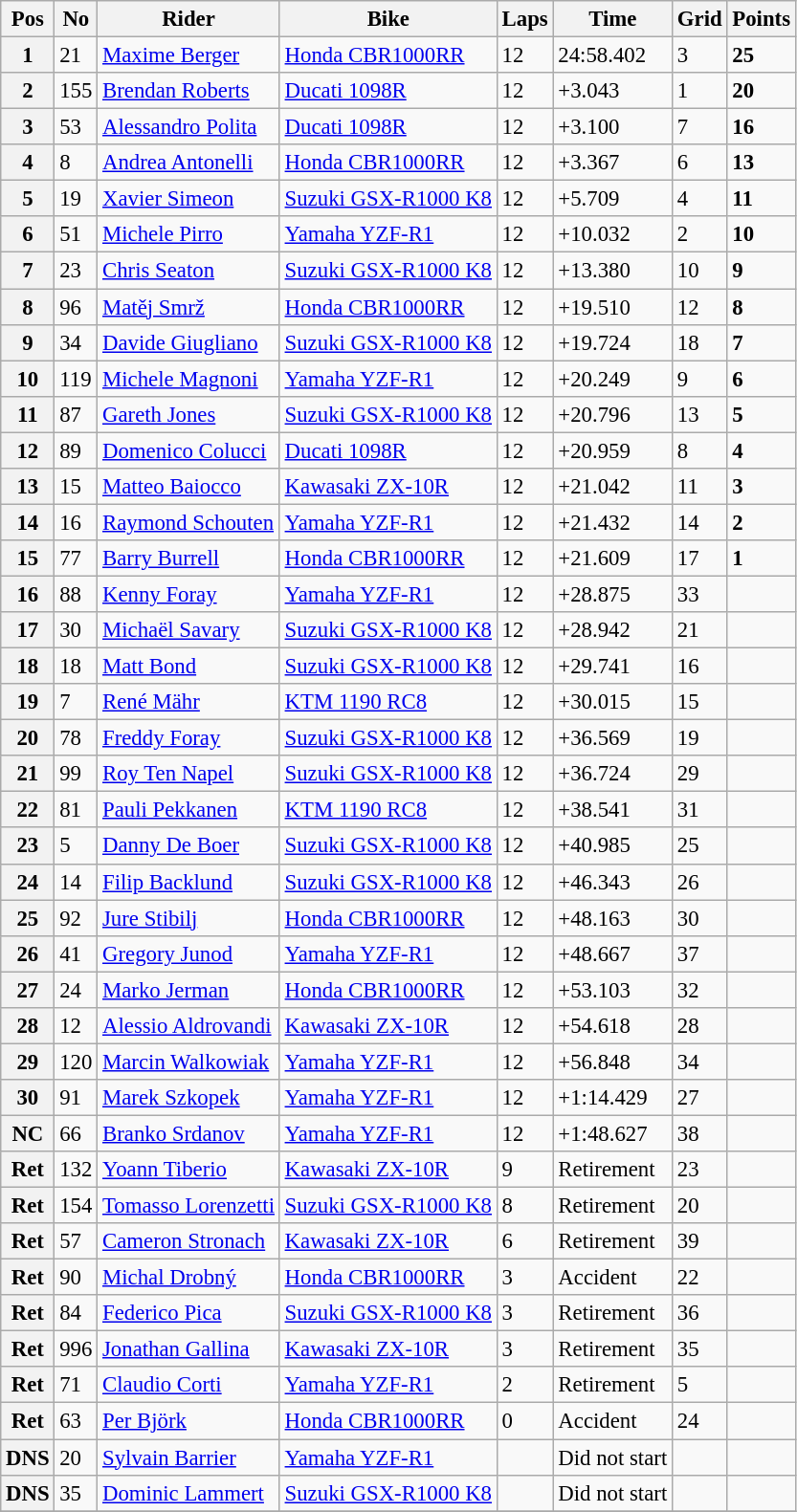<table class="wikitable" style="font-size: 95%;">
<tr>
<th>Pos</th>
<th>No</th>
<th>Rider</th>
<th>Bike</th>
<th>Laps</th>
<th>Time</th>
<th>Grid</th>
<th>Points</th>
</tr>
<tr>
<th>1</th>
<td>21</td>
<td> <a href='#'>Maxime Berger</a></td>
<td><a href='#'>Honda CBR1000RR</a></td>
<td>12</td>
<td>24:58.402</td>
<td>3</td>
<td><strong>25</strong></td>
</tr>
<tr>
<th>2</th>
<td>155</td>
<td> <a href='#'>Brendan Roberts</a></td>
<td><a href='#'>Ducati 1098R</a></td>
<td>12</td>
<td>+3.043</td>
<td>1</td>
<td><strong>20</strong></td>
</tr>
<tr>
<th>3</th>
<td>53</td>
<td> <a href='#'>Alessandro Polita</a></td>
<td><a href='#'>Ducati 1098R</a></td>
<td>12</td>
<td>+3.100</td>
<td>7</td>
<td><strong>16</strong></td>
</tr>
<tr>
<th>4</th>
<td>8</td>
<td> <a href='#'>Andrea Antonelli</a></td>
<td><a href='#'>Honda CBR1000RR</a></td>
<td>12</td>
<td>+3.367</td>
<td>6</td>
<td><strong>13</strong></td>
</tr>
<tr>
<th>5</th>
<td>19</td>
<td> <a href='#'>Xavier Simeon</a></td>
<td><a href='#'>Suzuki GSX-R1000 K8</a></td>
<td>12</td>
<td>+5.709</td>
<td>4</td>
<td><strong>11</strong></td>
</tr>
<tr>
<th>6</th>
<td>51</td>
<td> <a href='#'>Michele Pirro</a></td>
<td><a href='#'>Yamaha YZF-R1</a></td>
<td>12</td>
<td>+10.032</td>
<td>2</td>
<td><strong>10</strong></td>
</tr>
<tr>
<th>7</th>
<td>23</td>
<td> <a href='#'>Chris Seaton</a></td>
<td><a href='#'>Suzuki GSX-R1000 K8</a></td>
<td>12</td>
<td>+13.380</td>
<td>10</td>
<td><strong>9</strong></td>
</tr>
<tr>
<th>8</th>
<td>96</td>
<td> <a href='#'>Matěj Smrž</a></td>
<td><a href='#'>Honda CBR1000RR</a></td>
<td>12</td>
<td>+19.510</td>
<td>12</td>
<td><strong>8</strong></td>
</tr>
<tr>
<th>9</th>
<td>34</td>
<td> <a href='#'>Davide Giugliano</a></td>
<td><a href='#'>Suzuki GSX-R1000 K8</a></td>
<td>12</td>
<td>+19.724</td>
<td>18</td>
<td><strong>7</strong></td>
</tr>
<tr>
<th>10</th>
<td>119</td>
<td> <a href='#'>Michele Magnoni</a></td>
<td><a href='#'>Yamaha YZF-R1</a></td>
<td>12</td>
<td>+20.249</td>
<td>9</td>
<td><strong>6</strong></td>
</tr>
<tr>
<th>11</th>
<td>87</td>
<td> <a href='#'>Gareth Jones</a></td>
<td><a href='#'>Suzuki GSX-R1000 K8</a></td>
<td>12</td>
<td>+20.796</td>
<td>13</td>
<td><strong>5</strong></td>
</tr>
<tr>
<th>12</th>
<td>89</td>
<td> <a href='#'>Domenico Colucci</a></td>
<td><a href='#'>Ducati 1098R</a></td>
<td>12</td>
<td>+20.959</td>
<td>8</td>
<td><strong>4</strong></td>
</tr>
<tr>
<th>13</th>
<td>15</td>
<td> <a href='#'>Matteo Baiocco</a></td>
<td><a href='#'>Kawasaki ZX-10R</a></td>
<td>12</td>
<td>+21.042</td>
<td>11</td>
<td><strong>3</strong></td>
</tr>
<tr>
<th>14</th>
<td>16</td>
<td> <a href='#'>Raymond Schouten</a></td>
<td><a href='#'>Yamaha YZF-R1</a></td>
<td>12</td>
<td>+21.432</td>
<td>14</td>
<td><strong>2</strong></td>
</tr>
<tr>
<th>15</th>
<td>77</td>
<td> <a href='#'>Barry Burrell</a></td>
<td><a href='#'>Honda CBR1000RR</a></td>
<td>12</td>
<td>+21.609</td>
<td>17</td>
<td><strong>1</strong></td>
</tr>
<tr>
<th>16</th>
<td>88</td>
<td> <a href='#'>Kenny Foray</a></td>
<td><a href='#'>Yamaha YZF-R1</a></td>
<td>12</td>
<td>+28.875</td>
<td>33</td>
<td></td>
</tr>
<tr>
<th>17</th>
<td>30</td>
<td> <a href='#'>Michaël Savary</a></td>
<td><a href='#'>Suzuki GSX-R1000 K8</a></td>
<td>12</td>
<td>+28.942</td>
<td>21</td>
<td></td>
</tr>
<tr>
<th>18</th>
<td>18</td>
<td> <a href='#'>Matt Bond</a></td>
<td><a href='#'>Suzuki GSX-R1000 K8</a></td>
<td>12</td>
<td>+29.741</td>
<td>16</td>
<td></td>
</tr>
<tr>
<th>19</th>
<td>7</td>
<td> <a href='#'>René Mähr</a></td>
<td><a href='#'>KTM 1190 RC8</a></td>
<td>12</td>
<td>+30.015</td>
<td>15</td>
<td></td>
</tr>
<tr>
<th>20</th>
<td>78</td>
<td> <a href='#'>Freddy Foray</a></td>
<td><a href='#'>Suzuki GSX-R1000 K8</a></td>
<td>12</td>
<td>+36.569</td>
<td>19</td>
<td></td>
</tr>
<tr>
<th>21</th>
<td>99</td>
<td> <a href='#'>Roy Ten Napel</a></td>
<td><a href='#'>Suzuki GSX-R1000 K8</a></td>
<td>12</td>
<td>+36.724</td>
<td>29</td>
<td></td>
</tr>
<tr>
<th>22</th>
<td>81</td>
<td> <a href='#'>Pauli Pekkanen</a></td>
<td><a href='#'>KTM 1190 RC8</a></td>
<td>12</td>
<td>+38.541</td>
<td>31</td>
<td></td>
</tr>
<tr>
<th>23</th>
<td>5</td>
<td> <a href='#'>Danny De Boer</a></td>
<td><a href='#'>Suzuki GSX-R1000 K8</a></td>
<td>12</td>
<td>+40.985</td>
<td>25</td>
<td></td>
</tr>
<tr>
<th>24</th>
<td>14</td>
<td> <a href='#'>Filip Backlund</a></td>
<td><a href='#'>Suzuki GSX-R1000 K8</a></td>
<td>12</td>
<td>+46.343</td>
<td>26</td>
<td></td>
</tr>
<tr>
<th>25</th>
<td>92</td>
<td> <a href='#'>Jure Stibilj</a></td>
<td><a href='#'>Honda CBR1000RR</a></td>
<td>12</td>
<td>+48.163</td>
<td>30</td>
<td></td>
</tr>
<tr>
<th>26</th>
<td>41</td>
<td> <a href='#'>Gregory Junod</a></td>
<td><a href='#'>Yamaha YZF-R1</a></td>
<td>12</td>
<td>+48.667</td>
<td>37</td>
<td></td>
</tr>
<tr>
<th>27</th>
<td>24</td>
<td> <a href='#'>Marko Jerman</a></td>
<td><a href='#'>Honda CBR1000RR</a></td>
<td>12</td>
<td>+53.103</td>
<td>32</td>
<td></td>
</tr>
<tr>
<th>28</th>
<td>12</td>
<td> <a href='#'>Alessio Aldrovandi</a></td>
<td><a href='#'>Kawasaki ZX-10R</a></td>
<td>12</td>
<td>+54.618</td>
<td>28</td>
<td></td>
</tr>
<tr>
<th>29</th>
<td>120</td>
<td> <a href='#'>Marcin Walkowiak</a></td>
<td><a href='#'>Yamaha YZF-R1</a></td>
<td>12</td>
<td>+56.848</td>
<td>34</td>
<td></td>
</tr>
<tr>
<th>30</th>
<td>91</td>
<td> <a href='#'>Marek Szkopek</a></td>
<td><a href='#'>Yamaha YZF-R1</a></td>
<td>12</td>
<td>+1:14.429</td>
<td>27</td>
<td></td>
</tr>
<tr>
<th>NC</th>
<td>66</td>
<td> <a href='#'>Branko Srdanov</a></td>
<td><a href='#'>Yamaha YZF-R1</a></td>
<td>12</td>
<td>+1:48.627</td>
<td>38</td>
<td></td>
</tr>
<tr>
<th>Ret</th>
<td>132</td>
<td> <a href='#'>Yoann Tiberio</a></td>
<td><a href='#'>Kawasaki ZX-10R</a></td>
<td>9</td>
<td>Retirement</td>
<td>23</td>
<td></td>
</tr>
<tr>
<th>Ret</th>
<td>154</td>
<td> <a href='#'>Tomasso Lorenzetti</a></td>
<td><a href='#'>Suzuki GSX-R1000 K8</a></td>
<td>8</td>
<td>Retirement</td>
<td>20</td>
<td></td>
</tr>
<tr>
<th>Ret</th>
<td>57</td>
<td> <a href='#'>Cameron Stronach</a></td>
<td><a href='#'>Kawasaki ZX-10R</a></td>
<td>6</td>
<td>Retirement</td>
<td>39</td>
<td></td>
</tr>
<tr>
<th>Ret</th>
<td>90</td>
<td> <a href='#'>Michal Drobný</a></td>
<td><a href='#'>Honda CBR1000RR</a></td>
<td>3</td>
<td>Accident</td>
<td>22</td>
<td></td>
</tr>
<tr>
<th>Ret</th>
<td>84</td>
<td> <a href='#'>Federico Pica</a></td>
<td><a href='#'>Suzuki GSX-R1000 K8</a></td>
<td>3</td>
<td>Retirement</td>
<td>36</td>
<td></td>
</tr>
<tr>
<th>Ret</th>
<td>996</td>
<td> <a href='#'>Jonathan Gallina</a></td>
<td><a href='#'>Kawasaki ZX-10R</a></td>
<td>3</td>
<td>Retirement</td>
<td>35</td>
<td></td>
</tr>
<tr>
<th>Ret</th>
<td>71</td>
<td> <a href='#'>Claudio Corti</a></td>
<td><a href='#'>Yamaha YZF-R1</a></td>
<td>2</td>
<td>Retirement</td>
<td>5</td>
<td></td>
</tr>
<tr>
<th>Ret</th>
<td>63</td>
<td> <a href='#'>Per Björk</a></td>
<td><a href='#'>Honda CBR1000RR</a></td>
<td>0</td>
<td>Accident</td>
<td>24</td>
<td></td>
</tr>
<tr>
<th>DNS</th>
<td>20</td>
<td> <a href='#'>Sylvain Barrier</a></td>
<td><a href='#'>Yamaha YZF-R1</a></td>
<td></td>
<td>Did not start</td>
<td></td>
<td></td>
</tr>
<tr>
<th>DNS</th>
<td>35</td>
<td> <a href='#'>Dominic Lammert</a></td>
<td><a href='#'>Suzuki GSX-R1000 K8</a></td>
<td></td>
<td>Did not start</td>
<td></td>
<td></td>
</tr>
<tr>
</tr>
</table>
